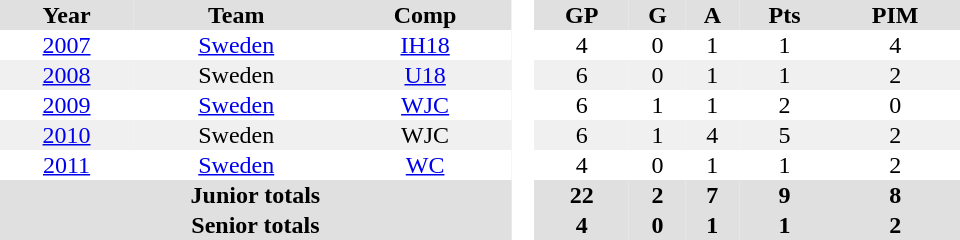<table border="0" cellpadding="1" cellspacing="0" ID="Table3" style="text-align:center; width:40em">
<tr ALIGN="center" bgcolor="#e0e0e0">
<th>Year</th>
<th>Team</th>
<th>Comp</th>
<th ALIGN="center" rowspan="99" bgcolor="#ffffff"> </th>
<th>GP</th>
<th>G</th>
<th>A</th>
<th>Pts</th>
<th>PIM</th>
</tr>
<tr>
<td><a href='#'>2007</a></td>
<td><a href='#'>Sweden</a></td>
<td><a href='#'>IH18</a></td>
<td>4</td>
<td>0</td>
<td>1</td>
<td>1</td>
<td>4</td>
</tr>
<tr bgcolor="#f0f0f0">
<td><a href='#'>2008</a></td>
<td>Sweden</td>
<td><a href='#'>U18</a></td>
<td>6</td>
<td>0</td>
<td>1</td>
<td>1</td>
<td>2</td>
</tr>
<tr>
<td><a href='#'>2009</a></td>
<td><a href='#'>Sweden</a></td>
<td><a href='#'>WJC</a></td>
<td>6</td>
<td>1</td>
<td>1</td>
<td>2</td>
<td>0</td>
</tr>
<tr bgcolor="#f0f0f0">
<td><a href='#'>2010</a></td>
<td>Sweden</td>
<td>WJC</td>
<td>6</td>
<td>1</td>
<td>4</td>
<td>5</td>
<td>2</td>
</tr>
<tr>
<td><a href='#'>2011</a></td>
<td><a href='#'>Sweden</a></td>
<td><a href='#'>WC</a></td>
<td>4</td>
<td>0</td>
<td>1</td>
<td>1</td>
<td>2</td>
</tr>
<tr bgcolor="#e0e0e0">
<th colspan="3">Junior totals</th>
<th>22</th>
<th>2</th>
<th>7</th>
<th>9</th>
<th>8</th>
</tr>
<tr bgcolor="#e0e0e0">
<th colspan="3">Senior totals</th>
<th>4</th>
<th>0</th>
<th>1</th>
<th>1</th>
<th>2</th>
</tr>
</table>
